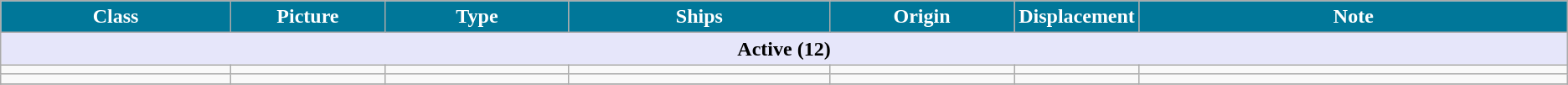<table class="wikitable">
<tr>
<th style="color: white; background:#079; width:15%;">Class</th>
<th style="color: white; background:#079; width:10%;">Picture</th>
<th style="color: white; background:#079; width:12%;">Type</th>
<th style="color: white; background:#079; width:17%;">Ships</th>
<th style="color: white; background:#079; width:12%;">Origin</th>
<th style="color: white; background:#079; width:6%;">Displacement</th>
<th style="color: white; background:#079; width:28%;">Note</th>
</tr>
<tr>
<th colspan="7" style="background: lavender;">Active (12)</th>
</tr>
<tr>
<td></td>
<td></td>
<td></td>
<td></td>
<td></td>
<td></td>
<td></td>
</tr>
<tr>
<td></td>
<td></td>
<td></td>
<td></td>
<td></td>
<td></td>
<td></td>
</tr>
<tr>
</tr>
</table>
